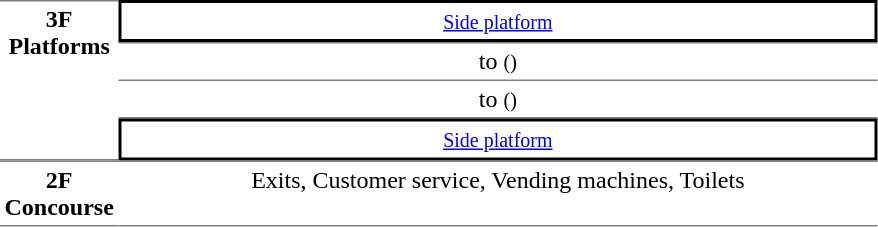<table table border=0 cellspacing=0 cellpadding=3>
<tr>
<td style="border-bottom:solid 1px gray;border-top:solid 1px gray;text-align:center" rowspan="4" valign=top width=50><strong>3F<br>Platforms</strong></td>
<td style="border-right:solid 2px black;border-left:solid 2px black;border-top:solid 2px black;border-bottom:solid 2px black;text-align:center;"><small><a href='#'>Side platform</a></small></td>
</tr>
<tr>
<td style="border-bottom:solid 1px gray;border-top:solid 1px gray;text-align:center;">  to  <small>()</small></td>
</tr>
<tr>
<td style="border-bottom:solid 1px gray;text-align:center;"> to  <small>() </small></td>
</tr>
<tr>
<td style="border-right:solid 2px black;border-left:solid 2px black;border-top:solid 2px black;border-bottom:solid 2px black;text-align:center;"><small><a href='#'>Side platform</a></small></td>
</tr>
<tr>
<td style="border-bottom:solid 1px gray; border-top:solid 1px gray;text-align:center" valign=top><strong>2F<br>Concourse</strong></td>
<td style="border-bottom:solid 1px gray; border-top:solid 1px gray;text-align:center" valign=top width=500>Exits, Customer service, Vending machines, Toilets</td>
</tr>
</table>
